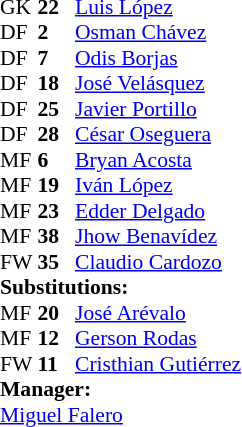<table style = "font-size: 90%" cellspacing = "0" cellpadding = "0">
<tr>
<td colspan = 4></td>
</tr>
<tr>
<th style="width:25px;"></th>
<th style="width:25px;"></th>
</tr>
<tr>
<td>GK</td>
<td><strong>22</strong></td>
<td> <a href='#'>Luis López</a></td>
</tr>
<tr>
<td>DF</td>
<td><strong>2</strong></td>
<td> <a href='#'>Osman Chávez</a></td>
</tr>
<tr>
<td>DF</td>
<td><strong>7</strong></td>
<td> <a href='#'>Odis Borjas</a></td>
</tr>
<tr>
<td>DF</td>
<td><strong>18</strong></td>
<td> <a href='#'>José Velásquez</a></td>
<td></td>
<td></td>
</tr>
<tr>
<td>DF</td>
<td><strong>25</strong></td>
<td> <a href='#'>Javier Portillo</a></td>
<td></td>
<td></td>
</tr>
<tr>
<td>DF</td>
<td><strong>28</strong></td>
<td> <a href='#'>César Oseguera</a></td>
</tr>
<tr>
<td>MF</td>
<td><strong>6</strong></td>
<td> <a href='#'>Bryan Acosta</a></td>
</tr>
<tr>
<td>MF</td>
<td><strong>19</strong></td>
<td> <a href='#'>Iván López</a></td>
<td></td>
<td></td>
</tr>
<tr>
<td>MF</td>
<td><strong>23</strong></td>
<td> <a href='#'>Edder Delgado</a></td>
<td></td>
<td></td>
</tr>
<tr>
<td>MF</td>
<td><strong>38</strong></td>
<td> <a href='#'>Jhow Benavídez</a></td>
</tr>
<tr>
<td>FW</td>
<td><strong>35</strong></td>
<td> <a href='#'>Claudio Cardozo</a></td>
<td></td>
<td></td>
</tr>
<tr>
<td colspan = 3><strong>Substitutions:</strong></td>
</tr>
<tr>
<td>MF</td>
<td><strong>20</strong></td>
<td> <a href='#'>José Arévalo</a></td>
<td></td>
<td></td>
<td></td>
<td></td>
</tr>
<tr>
<td>MF</td>
<td><strong>12</strong></td>
<td> <a href='#'>Gerson Rodas</a></td>
<td></td>
<td></td>
</tr>
<tr>
<td>FW</td>
<td><strong>11</strong></td>
<td> <a href='#'>Cristhian Gutiérrez</a></td>
<td></td>
<td></td>
</tr>
<tr>
<td colspan = 3><strong>Manager:</strong></td>
</tr>
<tr>
<td colspan = 3> <a href='#'>Miguel Falero</a></td>
</tr>
</table>
